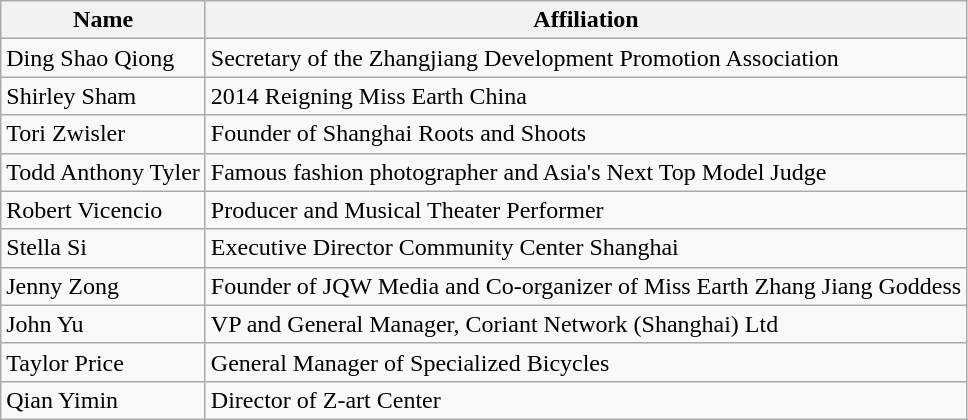<table class="sortable wikitable">
<tr>
<th>Name</th>
<th>Affiliation</th>
</tr>
<tr>
<td>Ding Shao Qiong</td>
<td>Secretary of the Zhangjiang Development Promotion Association</td>
</tr>
<tr>
<td>Shirley Sham</td>
<td>2014 Reigning Miss Earth China</td>
</tr>
<tr>
<td>Tori Zwisler</td>
<td>Founder of Shanghai Roots and Shoots</td>
</tr>
<tr>
<td>Todd Anthony Tyler</td>
<td>Famous fashion photographer and Asia's Next Top Model Judge</td>
</tr>
<tr>
<td>Robert Vicencio</td>
<td>Producer and Musical Theater Performer</td>
</tr>
<tr>
<td>Stella Si</td>
<td>Executive Director Community Center Shanghai</td>
</tr>
<tr>
<td>Jenny Zong</td>
<td>Founder of JQW Media and Co-organizer of Miss Earth Zhang Jiang Goddess</td>
</tr>
<tr>
<td>John Yu</td>
<td>VP and General Manager, Coriant Network (Shanghai) Ltd</td>
</tr>
<tr>
<td>Taylor Price</td>
<td>General Manager of Specialized Bicycles</td>
</tr>
<tr>
<td>Qian Yimin</td>
<td>Director of Z-art Center</td>
</tr>
</table>
